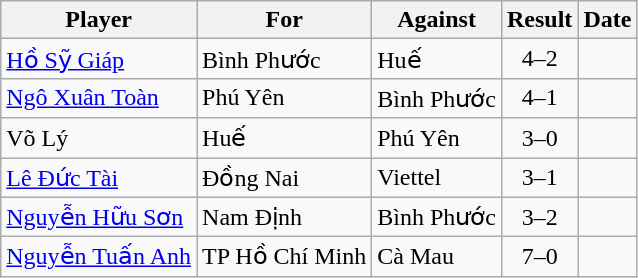<table class="wikitable sortable">
<tr>
<th>Player</th>
<th>For</th>
<th>Against</th>
<th>Result</th>
<th>Date</th>
</tr>
<tr>
<td> <a href='#'>Hồ Sỹ Giáp</a></td>
<td>Bình Phước</td>
<td>Huế</td>
<td align="center">4–2</td>
<td></td>
</tr>
<tr>
<td> <a href='#'>Ngô Xuân Toàn</a></td>
<td>Phú Yên</td>
<td>Bình Phước</td>
<td align="center">4–1</td>
<td></td>
</tr>
<tr>
<td> Võ Lý</td>
<td>Huế</td>
<td>Phú Yên</td>
<td align="center">3–0</td>
<td></td>
</tr>
<tr>
<td> <a href='#'>Lê Đức Tài</a></td>
<td>Đồng Nai</td>
<td>Viettel</td>
<td align="center">3–1</td>
<td></td>
</tr>
<tr>
<td> <a href='#'>Nguyễn Hữu Sơn</a></td>
<td>Nam Định</td>
<td>Bình Phước</td>
<td align="center">3–2</td>
<td></td>
</tr>
<tr>
<td> <a href='#'>Nguyễn Tuấn Anh</a></td>
<td>TP Hồ Chí Minh</td>
<td>Cà Mau</td>
<td align="center">7–0</td>
<td></td>
</tr>
</table>
